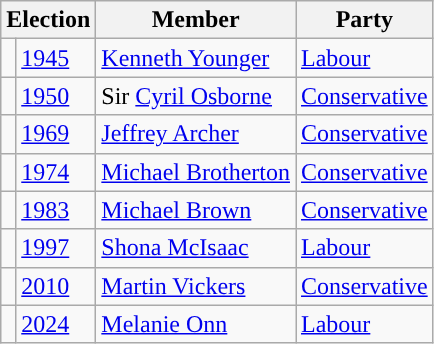<table class=wikitable>
<tr>
<th colspan=2>Election</th>
<th>Member</th>
<th>Party</th>
</tr>
<tr>
<td style="background-color: "></td>
<td><a href='#'>1945</a></td>
<td><a href='#'>Kenneth Younger</a></td>
<td><a href='#'>Labour</a></td>
</tr>
<tr>
<td style="background-color: "></td>
<td><a href='#'>1950</a></td>
<td>Sir <a href='#'>Cyril Osborne</a></td>
<td><a href='#'>Conservative</a></td>
</tr>
<tr>
<td style="background-color: "></td>
<td><a href='#'>1969</a></td>
<td><a href='#'>Jeffrey Archer</a></td>
<td><a href='#'>Conservative</a></td>
</tr>
<tr>
<td style="background-color: "></td>
<td><a href='#'>1974</a></td>
<td><a href='#'>Michael Brotherton</a></td>
<td><a href='#'>Conservative</a></td>
</tr>
<tr>
<td style="background-color: "></td>
<td><a href='#'>1983</a></td>
<td><a href='#'>Michael Brown</a></td>
<td><a href='#'>Conservative</a></td>
</tr>
<tr>
<td style="background-color: "></td>
<td><a href='#'>1997</a></td>
<td><a href='#'>Shona McIsaac</a></td>
<td><a href='#'>Labour</a></td>
</tr>
<tr>
<td style="background-color: "></td>
<td><a href='#'>2010</a></td>
<td><a href='#'>Martin Vickers</a></td>
<td><a href='#'>Conservative</a></td>
</tr>
<tr>
<td style="background-color: "></td>
<td><a href='#'>2024</a></td>
<td><a href='#'>Melanie Onn</a></td>
<td><a href='#'>Labour</a></td>
</tr>
</table>
